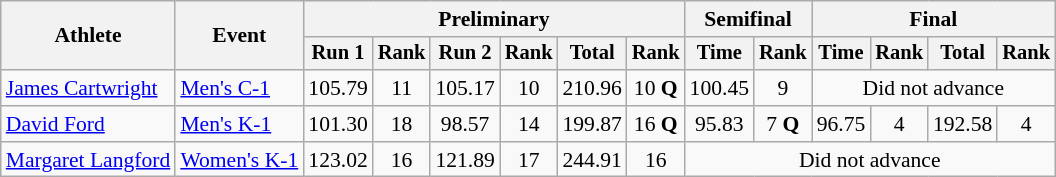<table class="wikitable" style="font-size:90%">
<tr>
<th rowspan="2">Athlete</th>
<th rowspan="2">Event</th>
<th colspan="6">Preliminary</th>
<th colspan="2">Semifinal</th>
<th colspan="4">Final</th>
</tr>
<tr style="font-size:95%">
<th>Run 1</th>
<th>Rank</th>
<th>Run 2</th>
<th>Rank</th>
<th>Total</th>
<th>Rank</th>
<th>Time</th>
<th>Rank</th>
<th>Time</th>
<th>Rank</th>
<th>Total</th>
<th>Rank</th>
</tr>
<tr align=center>
<td align=left><a href='#'>James Cartwright</a></td>
<td align=left><a href='#'>Men's C-1</a></td>
<td>105.79</td>
<td>11</td>
<td>105.17</td>
<td>10</td>
<td>210.96</td>
<td>10 <strong>Q</strong></td>
<td>100.45</td>
<td>9</td>
<td colspan=4>Did not advance</td>
</tr>
<tr align=center>
<td align=left><a href='#'>David Ford</a></td>
<td align=left><a href='#'>Men's K-1</a></td>
<td>101.30</td>
<td>18</td>
<td>98.57</td>
<td>14</td>
<td>199.87</td>
<td>16 <strong>Q</strong></td>
<td>95.83</td>
<td>7 <strong>Q</strong></td>
<td>96.75</td>
<td>4</td>
<td>192.58</td>
<td>4</td>
</tr>
<tr align=center>
<td align=left><a href='#'>Margaret Langford</a></td>
<td align=left><a href='#'>Women's K-1</a></td>
<td>123.02</td>
<td>16</td>
<td>121.89</td>
<td>17</td>
<td>244.91</td>
<td>16</td>
<td colspan=6>Did not advance</td>
</tr>
</table>
